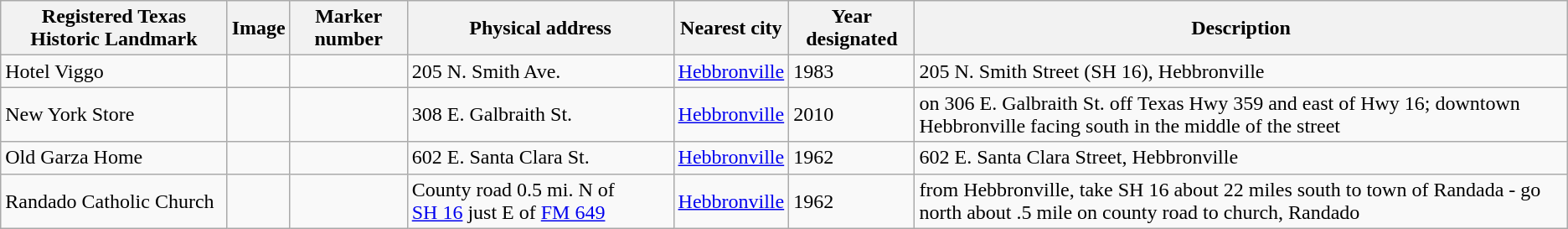<table class="wikitable sortable">
<tr>
<th>Registered Texas Historic Landmark</th>
<th>Image</th>
<th>Marker number</th>
<th>Physical address</th>
<th>Nearest city</th>
<th>Year designated</th>
<th>Description</th>
</tr>
<tr>
<td>Hotel Viggo</td>
<td></td>
<td></td>
<td>205 N. Smith Ave.<br></td>
<td><a href='#'>Hebbronville</a></td>
<td>1983</td>
<td>205 N. Smith Street (SH 16), Hebbronville</td>
</tr>
<tr>
<td>New York Store</td>
<td></td>
<td></td>
<td>308 E. Galbraith St.<br></td>
<td><a href='#'>Hebbronville</a></td>
<td>2010</td>
<td>on 306 E. Galbraith St. off Texas Hwy 359 and east of Hwy 16; downtown Hebbronville facing south in the middle of the street</td>
</tr>
<tr>
<td>Old Garza Home</td>
<td></td>
<td></td>
<td>602 E. Santa Clara St.<br></td>
<td><a href='#'>Hebbronville</a></td>
<td>1962</td>
<td>602 E. Santa Clara Street, Hebbronville</td>
</tr>
<tr>
<td>Randado Catholic Church</td>
<td></td>
<td></td>
<td>County road 0.5 mi. N of <a href='#'>SH 16</a> just E of <a href='#'>FM 649</a><br></td>
<td><a href='#'>Hebbronville</a></td>
<td>1962</td>
<td>from Hebbronville, take SH 16 about 22 miles south to town of Randada - go north about .5 mile on county road to church, Randado</td>
</tr>
</table>
